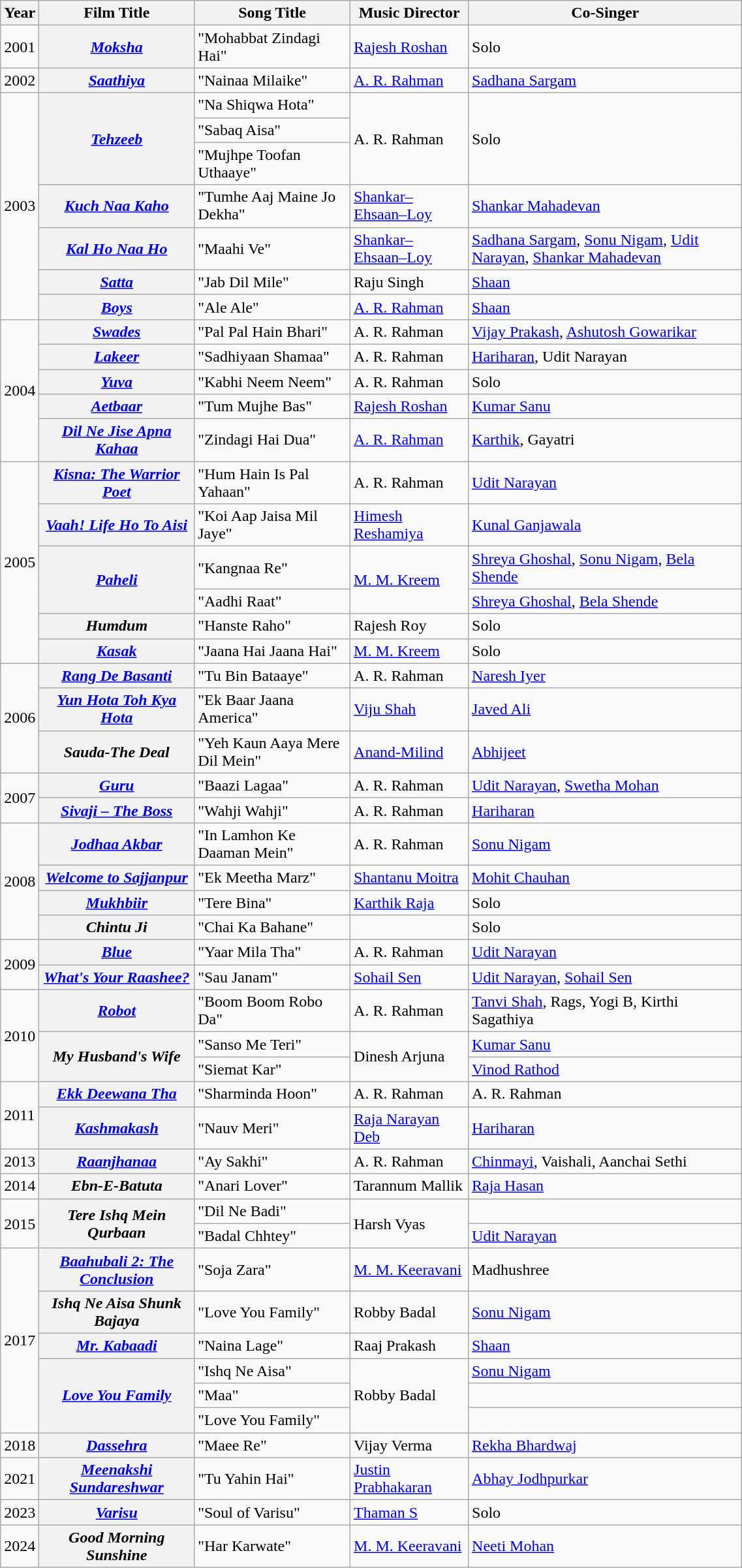<table class="wikitable" style="width:60%;">
<tr>
<th>Year</th>
<th>Film Title</th>
<th>Song Title</th>
<th>Music Director</th>
<th>Co-Singer</th>
</tr>
<tr>
<td>2001</td>
<th><em><a href='#'>Moksha</a></em></th>
<td>"Mohabbat Zindagi Hai"</td>
<td><a href='#'>Rajesh Roshan</a></td>
<td>Solo</td>
</tr>
<tr>
<td>2002</td>
<th><em><a href='#'>Saathiya</a></em></th>
<td>"Nainaa Milaike"</td>
<td><a href='#'>A. R. Rahman</a></td>
<td><a href='#'>Sadhana Sargam</a></td>
</tr>
<tr>
<td rowspan="7">2003</td>
<th rowspan="3"><em><a href='#'>Tehzeeb</a></em></th>
<td>"Na Shiqwa Hota"</td>
<td rowspan="3">A. R. Rahman</td>
<td rowspan="3">Solo</td>
</tr>
<tr>
<td>"Sabaq Aisa"</td>
</tr>
<tr>
<td>"Mujhpe Toofan Uthaaye"</td>
</tr>
<tr>
<th><em><a href='#'>Kuch Naa Kaho</a></em></th>
<td>"Tumhe Aaj Maine Jo Dekha"</td>
<td><a href='#'>Shankar–Ehsaan–Loy</a></td>
<td><a href='#'>Shankar Mahadevan</a></td>
</tr>
<tr>
<th><em><a href='#'>Kal Ho Naa Ho</a></em></th>
<td>"Maahi Ve"</td>
<td><a href='#'>Shankar–Ehsaan–Loy</a></td>
<td><a href='#'>Sadhana Sargam</a>, <a href='#'>Sonu Nigam</a>, <a href='#'>Udit Narayan</a>, <a href='#'>Shankar Mahadevan</a></td>
</tr>
<tr>
<th><em><a href='#'>Satta</a></em></th>
<td>"Jab Dil Mile"</td>
<td>Raju Singh</td>
<td><a href='#'>Shaan</a></td>
</tr>
<tr>
<th><em><a href='#'>Boys</a></em></th>
<td>"Ale Ale"</td>
<td><a href='#'>A. R. Rahman</a></td>
<td><a href='#'>Shaan</a></td>
</tr>
<tr>
<td rowspan="5">2004</td>
<th><em><a href='#'>Swades</a></em></th>
<td>"Pal Pal Hain Bhari"</td>
<td>A. R. Rahman</td>
<td><a href='#'>Vijay Prakash</a>, <a href='#'>Ashutosh Gowarikar</a></td>
</tr>
<tr>
<th><em><a href='#'>Lakeer</a></em></th>
<td>"Sadhiyaan Shamaa"</td>
<td>A. R. Rahman</td>
<td><a href='#'>Hariharan</a>, Udit Narayan</td>
</tr>
<tr>
<th><em><a href='#'>Yuva</a></em></th>
<td>"Kabhi Neem Neem"</td>
<td>A. R. Rahman</td>
<td>Solo</td>
</tr>
<tr>
<th><em><a href='#'>Aetbaar</a></em></th>
<td>"Tum Mujhe Bas"</td>
<td><a href='#'>Rajesh Roshan</a></td>
<td><a href='#'>Kumar Sanu</a></td>
</tr>
<tr>
<th><em><a href='#'>Dil Ne Jise Apna Kahaa</a></em></th>
<td>"Zindagi Hai Dua"</td>
<td><a href='#'>A. R. Rahman</a></td>
<td><a href='#'>Karthik</a>, Gayatri</td>
</tr>
<tr>
<td rowspan="6">2005</td>
<th><em><a href='#'>Kisna: The Warrior Poet</a></em></th>
<td>"Hum Hain Is Pal Yahaan"</td>
<td>A. R. Rahman</td>
<td><a href='#'>Udit Narayan</a></td>
</tr>
<tr>
<th><em><a href='#'>Vaah! Life Ho To Aisi</a></em></th>
<td>"Koi Aap Jaisa Mil Jaye"</td>
<td><a href='#'>Himesh Reshamiya</a></td>
<td><a href='#'>Kunal Ganjawala</a></td>
</tr>
<tr>
<th rowspan="2"><em><a href='#'>Paheli</a></em></th>
<td>"Kangnaa Re"</td>
<td rowspan="2"><a href='#'>M. M. Kreem</a></td>
<td><a href='#'>Shreya Ghoshal</a>, <a href='#'>Sonu Nigam</a>, <a href='#'>Bela Shende</a></td>
</tr>
<tr>
<td>"Aadhi Raat"</td>
<td><a href='#'>Shreya Ghoshal</a>, <a href='#'>Bela Shende</a></td>
</tr>
<tr>
<th><em>Humdum</em></th>
<td>"Hanste Raho"</td>
<td>Rajesh Roy</td>
<td>Solo</td>
</tr>
<tr>
<th><em><a href='#'>Kasak</a></em></th>
<td>"Jaana Hai Jaana Hai"</td>
<td><a href='#'>M. M. Kreem</a></td>
<td>Solo</td>
</tr>
<tr>
<td rowspan="3">2006</td>
<th><em><a href='#'>Rang De Basanti</a></em></th>
<td>"Tu Bin Bataaye"</td>
<td>A. R. Rahman</td>
<td><a href='#'>Naresh Iyer</a></td>
</tr>
<tr>
<th><em><a href='#'>Yun Hota Toh Kya Hota</a></em></th>
<td>"Ek Baar Jaana America"</td>
<td><a href='#'>Viju Shah</a></td>
<td><a href='#'>Javed Ali</a></td>
</tr>
<tr>
<th><em>Sauda-The Deal</em></th>
<td>"Yeh Kaun Aaya Mere Dil Mein"</td>
<td><a href='#'>Anand-Milind</a></td>
<td><a href='#'>Abhijeet</a></td>
</tr>
<tr>
<td rowspan="2">2007</td>
<th><em><a href='#'>Guru</a></em></th>
<td>"Baazi Lagaa"</td>
<td>A. R. Rahman</td>
<td><a href='#'>Udit Narayan</a>, <a href='#'>Swetha Mohan</a></td>
</tr>
<tr>
<th><em><a href='#'>Sivaji – The Boss</a></em></th>
<td>"Wahji Wahji"</td>
<td>A. R. Rahman</td>
<td><a href='#'>Hariharan</a></td>
</tr>
<tr>
<td rowspan="4">2008</td>
<th><em><a href='#'>Jodhaa Akbar</a></em></th>
<td>"In Lamhon Ke Daaman Mein"</td>
<td>A. R. Rahman</td>
<td><a href='#'>Sonu Nigam</a></td>
</tr>
<tr>
<th><em><a href='#'>Welcome to Sajjanpur</a></em></th>
<td>"Ek Meetha Marz"</td>
<td><a href='#'>Shantanu Moitra</a></td>
<td><a href='#'>Mohit Chauhan</a></td>
</tr>
<tr>
<th><em><a href='#'>Mukhbiir</a></em></th>
<td>"Tere Bina"</td>
<td><a href='#'>Karthik Raja</a></td>
<td>Solo</td>
</tr>
<tr>
<th><em>Chintu Ji</em></th>
<td>"Chai Ka Bahane"</td>
<td></td>
<td>Solo</td>
</tr>
<tr>
<td rowspan="2">2009</td>
<th><em><a href='#'>Blue</a></em></th>
<td>"Yaar Mila Tha"</td>
<td>A. R. Rahman</td>
<td><a href='#'>Udit Narayan</a></td>
</tr>
<tr>
<th><em><a href='#'>What's Your Raashee?</a></em></th>
<td>"Sau Janam"</td>
<td><a href='#'>Sohail Sen</a></td>
<td><a href='#'>Udit Narayan</a>, <a href='#'>Sohail Sen</a></td>
</tr>
<tr>
<td rowspan="3">2010</td>
<th><em><a href='#'>Robot</a></em></th>
<td>"Boom Boom Robo Da"</td>
<td>A. R. Rahman</td>
<td><a href='#'>Tanvi Shah</a>, Rags, Yogi B, Kirthi Sagathiya</td>
</tr>
<tr>
<th rowspan="2"><em>My Husband's Wife</em></th>
<td>"Sanso Me Teri"</td>
<td rowspan="2">Dinesh Arjuna</td>
<td><a href='#'>Kumar Sanu</a></td>
</tr>
<tr>
<td>"Siemat Kar"</td>
<td><a href='#'>Vinod Rathod</a></td>
</tr>
<tr>
<td rowspan="2">2011</td>
<th><em><a href='#'>Ekk Deewana Tha</a></em></th>
<td>"Sharminda Hoon"</td>
<td>A. R. Rahman</td>
<td>A. R. Rahman</td>
</tr>
<tr>
<th><em><a href='#'>Kashmakash</a></em></th>
<td>"Nauv Meri"</td>
<td><a href='#'>Raja Narayan Deb</a></td>
<td><a href='#'>Hariharan</a></td>
</tr>
<tr>
<td>2013</td>
<th><em><a href='#'>Raanjhanaa</a></em></th>
<td>"Ay Sakhi"</td>
<td>A. R. Rahman</td>
<td><a href='#'>Chinmayi</a>, Vaishali, Aanchai Sethi</td>
</tr>
<tr>
<td>2014</td>
<th><em>Ebn-E-Batuta</em></th>
<td>"Anari Lover"</td>
<td>Tarannum Mallik</td>
<td><a href='#'>Raja Hasan</a></td>
</tr>
<tr>
<td rowspan="2">2015</td>
<th rowspan="2"><em>Tere Ishq Mein Qurbaan</em></th>
<td>"Dil Ne Badi"</td>
<td rowspan="2">Harsh Vyas</td>
<td></td>
</tr>
<tr>
<td>"Badal Chhtey"</td>
<td><a href='#'>Udit Narayan</a></td>
</tr>
<tr>
<td rowspan="6">2017</td>
<th><em><a href='#'>Baahubali 2: The Conclusion</a></em></th>
<td>"Soja Zara"</td>
<td><a href='#'>M. M. Keeravani</a></td>
<td>Madhushree</td>
</tr>
<tr>
<th><em>Ishq Ne Aisa Shunk Bajaya</em></th>
<td>"Love You Family"</td>
<td>Robby Badal</td>
<td><a href='#'>Sonu Nigam</a></td>
</tr>
<tr>
<th><em><a href='#'>Mr. Kabaadi</a></em></th>
<td>"Naina Lage"</td>
<td>Raaj Prakash</td>
<td><a href='#'>Shaan</a></td>
</tr>
<tr>
<th rowspan="3"><em><a href='#'>Love You Family</a></em></th>
<td>"Ishq Ne Aisa"</td>
<td rowspan="3">Robby Badal</td>
<td><a href='#'>Sonu Nigam</a></td>
</tr>
<tr>
<td>"Maa"</td>
<td></td>
</tr>
<tr>
<td>"Love You Family"</td>
<td></td>
</tr>
<tr>
<td>2018</td>
<th><em><a href='#'>Dassehra</a></em></th>
<td>"Maee Re"</td>
<td>Vijay Verma</td>
<td><a href='#'>Rekha Bhardwaj</a></td>
</tr>
<tr>
<td>2021</td>
<th><em><a href='#'>Meenakshi Sundareshwar</a></em></th>
<td>"Tu Yahin Hai"</td>
<td><a href='#'>Justin Prabhakaran</a></td>
<td><a href='#'>Abhay Jodhpurkar</a></td>
</tr>
<tr>
<td>2023</td>
<th><em><a href='#'>Varisu</a></em></th>
<td>"Soul of Varisu"</td>
<td><a href='#'>Thaman S</a></td>
<td>Solo</td>
</tr>
<tr>
<td>2024</td>
<th><em>Good Morning Sunshine</em></th>
<td>"Har Karwate"</td>
<td><a href='#'>M. M. Keeravani</a></td>
<td><a href='#'>Neeti Mohan</a></td>
</tr>
</table>
